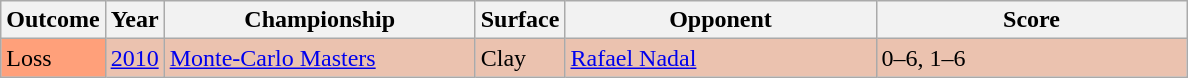<table class="sortable wikitable">
<tr>
<th>Outcome</th>
<th>Year</th>
<th width=200>Championship</th>
<th>Surface</th>
<th width=200>Opponent</th>
<th width=200>Score</th>
</tr>
<tr bgcolor=ebc2af>
<td bgcolor=FFA07A>Loss</td>
<td><a href='#'>2010</a></td>
<td><a href='#'>Monte-Carlo Masters</a></td>
<td>Clay</td>
<td> <a href='#'>Rafael Nadal</a></td>
<td>0–6, 1–6</td>
</tr>
</table>
